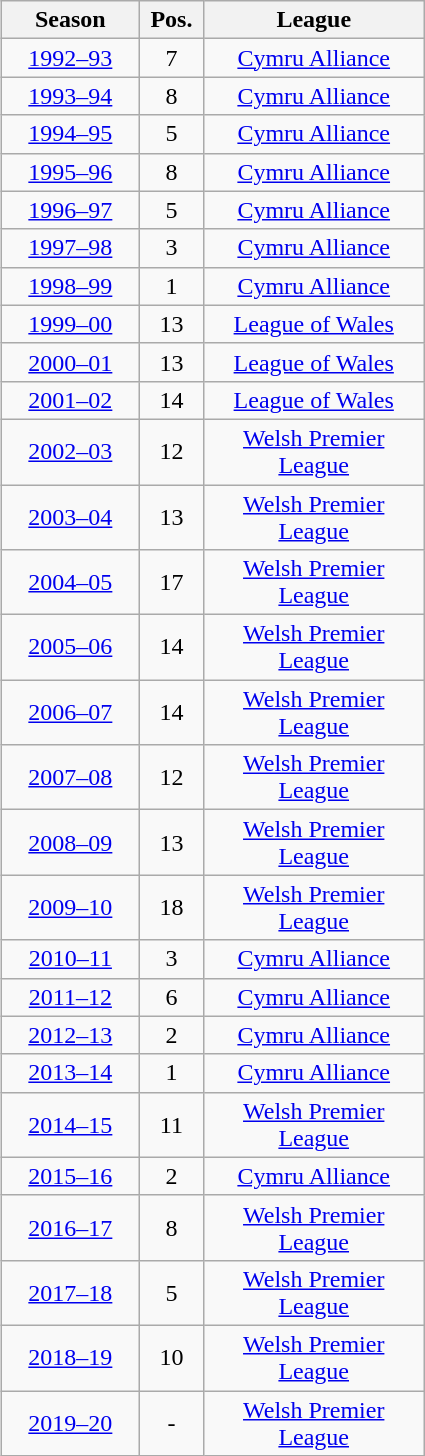<table class="wikitable" style="text-align:center; margin-left:1em; float:right;">
<tr>
<th style="width:85px">Season</th>
<th style="width:35px">Pos.</th>
<th style="width:140px">League</th>
</tr>
<tr>
<td style="text-align:center"><a href='#'>1992–93</a></td>
<td>7</td>
<td><a href='#'>Cymru Alliance</a></td>
</tr>
<tr>
<td style="text-align:center"><a href='#'>1993–94</a></td>
<td>8</td>
<td><a href='#'>Cymru Alliance</a></td>
</tr>
<tr>
<td style="text-align:center"><a href='#'>1994–95</a></td>
<td>5</td>
<td><a href='#'>Cymru Alliance</a></td>
</tr>
<tr>
<td style="text-align:center"><a href='#'>1995–96</a></td>
<td>8</td>
<td><a href='#'>Cymru Alliance</a></td>
</tr>
<tr>
<td style="text-align:center"><a href='#'>1996–97</a></td>
<td>5</td>
<td><a href='#'>Cymru Alliance</a></td>
</tr>
<tr>
<td style="text-align:center"><a href='#'>1997–98</a></td>
<td>3</td>
<td><a href='#'>Cymru Alliance</a></td>
</tr>
<tr>
<td style="text-align:center"><a href='#'>1998–99</a></td>
<td>1</td>
<td><a href='#'>Cymru Alliance</a></td>
</tr>
<tr>
<td style="text-align:center"><a href='#'>1999–00</a></td>
<td>13</td>
<td><a href='#'>League of Wales</a></td>
</tr>
<tr>
<td style="text-align:center"><a href='#'>2000–01</a></td>
<td>13</td>
<td><a href='#'>League of Wales</a></td>
</tr>
<tr>
<td style="text-align:center"><a href='#'>2001–02</a></td>
<td>14</td>
<td><a href='#'>League of Wales</a></td>
</tr>
<tr>
<td style="text-align:center"><a href='#'>2002–03</a></td>
<td>12</td>
<td><a href='#'>Welsh Premier League</a></td>
</tr>
<tr>
<td style="text-align:center"><a href='#'>2003–04</a></td>
<td>13</td>
<td><a href='#'>Welsh Premier League</a></td>
</tr>
<tr>
<td style="text-align:center"><a href='#'>2004–05</a></td>
<td>17</td>
<td><a href='#'>Welsh Premier League</a></td>
</tr>
<tr>
<td style="text-align:center"><a href='#'>2005–06</a></td>
<td>14</td>
<td><a href='#'>Welsh Premier League</a></td>
</tr>
<tr>
<td style="text-align:center"><a href='#'>2006–07</a></td>
<td>14</td>
<td><a href='#'>Welsh Premier League</a></td>
</tr>
<tr>
<td style="text-align:center"><a href='#'>2007–08</a></td>
<td>12</td>
<td><a href='#'>Welsh Premier League</a></td>
</tr>
<tr>
<td style="text-align:center"><a href='#'>2008–09</a></td>
<td>13</td>
<td><a href='#'>Welsh Premier League</a></td>
</tr>
<tr>
<td style="text-align:center"><a href='#'>2009–10</a></td>
<td>18</td>
<td><a href='#'>Welsh Premier League</a></td>
</tr>
<tr>
<td style="text-align:center"><a href='#'>2010–11</a></td>
<td>3</td>
<td><a href='#'>Cymru Alliance</a></td>
</tr>
<tr>
<td style="text-align:center"><a href='#'>2011–12</a></td>
<td>6</td>
<td><a href='#'>Cymru Alliance</a></td>
</tr>
<tr>
<td style="text-align:center"><a href='#'>2012–13</a></td>
<td>2</td>
<td><a href='#'>Cymru Alliance</a></td>
</tr>
<tr>
<td style="text-align:center"><a href='#'>2013–14</a></td>
<td>1</td>
<td><a href='#'>Cymru Alliance</a></td>
</tr>
<tr>
<td style="text-align:center"><a href='#'>2014–15</a></td>
<td>11</td>
<td><a href='#'>Welsh Premier League</a></td>
</tr>
<tr>
<td style="text-align:center"><a href='#'>2015–16</a></td>
<td>2</td>
<td><a href='#'>Cymru Alliance</a></td>
</tr>
<tr>
<td style="text-align:center"><a href='#'>2016–17</a></td>
<td>8</td>
<td><a href='#'>Welsh Premier League</a></td>
</tr>
<tr>
<td style="text-align:center"><a href='#'>2017–18</a></td>
<td>5</td>
<td><a href='#'>Welsh Premier League</a></td>
</tr>
<tr>
<td style="text-align:center"><a href='#'>2018–19</a></td>
<td>10</td>
<td><a href='#'>Welsh Premier League</a></td>
</tr>
<tr>
<td style="text-align:center"><a href='#'>2019–20</a></td>
<td>-</td>
<td><a href='#'>Welsh Premier League</a></td>
</tr>
</table>
